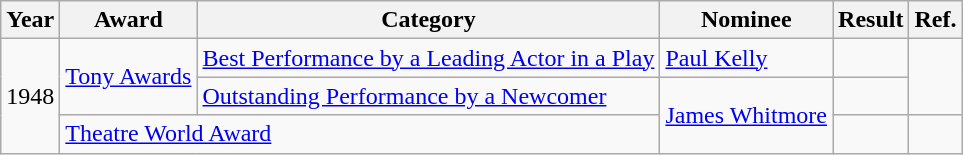<table class="wikitable sortable">
<tr>
<th>Year</th>
<th>Award</th>
<th>Category</th>
<th>Nominee</th>
<th>Result</th>
<th>Ref.</th>
</tr>
<tr>
<td rowspan="3" align="center">1948</td>
<td rowspan="2"><a href='#'>Tony Awards</a></td>
<td><a href='#'>Best Performance by a Leading Actor in a Play</a></td>
<td><a href='#'>Paul Kelly</a></td>
<td></td>
<td rowspan="2" align="center"></td>
</tr>
<tr>
<td><a href='#'>Outstanding Performance by a Newcomer</a></td>
<td rowspan="2"><a href='#'>James Whitmore</a></td>
<td></td>
</tr>
<tr>
<td colspan="2"><a href='#'>Theatre World Award</a></td>
<td></td>
<td align="center"></td>
</tr>
</table>
